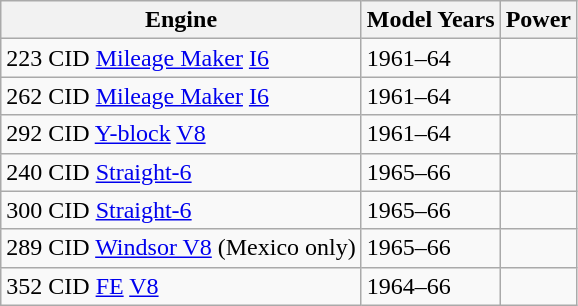<table class="wikitable">
<tr>
<th>Engine</th>
<th>Model Years</th>
<th>Power</th>
</tr>
<tr>
<td>223 CID <a href='#'>Mileage Maker</a> <a href='#'>I6</a></td>
<td>1961–64</td>
<td></td>
</tr>
<tr>
<td>262 CID <a href='#'>Mileage Maker</a> <a href='#'>I6</a></td>
<td>1961–64</td>
<td></td>
</tr>
<tr>
<td>292 CID <a href='#'>Y-block</a> <a href='#'>V8</a></td>
<td>1961–64</td>
<td></td>
</tr>
<tr>
<td>240 CID <a href='#'>Straight-6</a></td>
<td>1965–66</td>
<td></td>
</tr>
<tr>
<td>300 CID <a href='#'>Straight-6</a></td>
<td>1965–66</td>
<td></td>
</tr>
<tr>
<td>289 CID <a href='#'>Windsor V8</a> (Mexico only)</td>
<td>1965–66</td>
<td></td>
</tr>
<tr>
<td>352 CID <a href='#'>FE</a> <a href='#'>V8</a></td>
<td>1964–66</td>
<td></td>
</tr>
</table>
